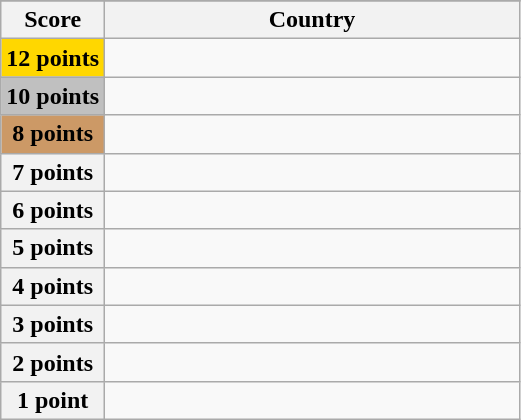<table class="wikitable">
<tr>
</tr>
<tr>
<th scope="col" width="20%">Score</th>
<th scope="col">Country</th>
</tr>
<tr>
<th scope="row" style="background:gold">12 points</th>
<td></td>
</tr>
<tr>
<th scope="row" style="background:silver">10 points</th>
<td></td>
</tr>
<tr>
<th scope="row" style="background:#CC9966">8 points</th>
<td></td>
</tr>
<tr>
<th scope="row">7 points</th>
<td></td>
</tr>
<tr>
<th scope="row">6 points</th>
<td></td>
</tr>
<tr>
<th scope="row">5 points</th>
<td></td>
</tr>
<tr>
<th scope="row">4 points</th>
<td></td>
</tr>
<tr>
<th scope="row">3 points</th>
<td></td>
</tr>
<tr>
<th scope="row">2 points</th>
<td></td>
</tr>
<tr>
<th scope="row">1 point</th>
<td></td>
</tr>
</table>
